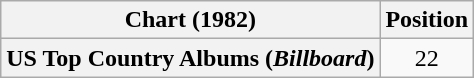<table class="wikitable plainrowheaders" style="text-align:center">
<tr>
<th scope="col">Chart (1982)</th>
<th scope="col">Position</th>
</tr>
<tr>
<th scope="row">US Top Country Albums (<em>Billboard</em>)</th>
<td>22</td>
</tr>
</table>
